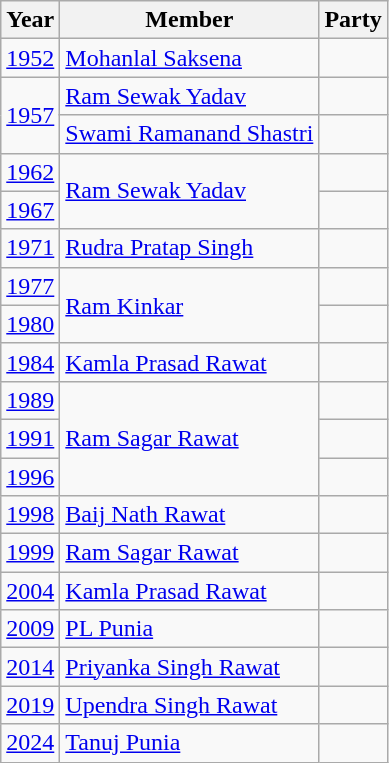<table class="wikitable sortable">
<tr>
<th>Year</th>
<th>Member</th>
<th colspan="2">Party</th>
</tr>
<tr>
<td><a href='#'>1952</a></td>
<td><a href='#'>Mohanlal Saksena</a></td>
<td></td>
</tr>
<tr>
<td rowspan="2"><a href='#'>1957</a></td>
<td><a href='#'>Ram Sewak Yadav</a></td>
<td></td>
</tr>
<tr>
<td><a href='#'>Swami Ramanand Shastri</a></td>
</tr>
<tr>
<td><a href='#'>1962</a></td>
<td rowspan="2"><a href='#'>Ram Sewak Yadav</a></td>
<td></td>
</tr>
<tr>
<td><a href='#'>1967</a></td>
<td></td>
</tr>
<tr>
<td><a href='#'>1971</a></td>
<td><a href='#'>Rudra Pratap Singh</a></td>
<td></td>
</tr>
<tr>
<td><a href='#'>1977</a></td>
<td rowspan="2"><a href='#'>Ram Kinkar</a></td>
<td></td>
</tr>
<tr>
<td><a href='#'>1980</a></td>
<td></td>
</tr>
<tr>
<td><a href='#'>1984</a></td>
<td><a href='#'>Kamla Prasad Rawat</a></td>
<td></td>
</tr>
<tr>
<td><a href='#'>1989</a></td>
<td rowspan="3"><a href='#'>Ram Sagar Rawat</a></td>
<td></td>
</tr>
<tr>
<td><a href='#'>1991</a></td>
<td></td>
</tr>
<tr>
<td><a href='#'>1996</a></td>
<td></td>
</tr>
<tr>
<td><a href='#'>1998</a></td>
<td><a href='#'>Baij Nath Rawat</a></td>
<td></td>
</tr>
<tr>
<td><a href='#'>1999</a></td>
<td><a href='#'>Ram Sagar Rawat</a></td>
<td></td>
</tr>
<tr>
<td><a href='#'>2004</a></td>
<td><a href='#'>Kamla Prasad Rawat</a></td>
<td></td>
</tr>
<tr>
<td><a href='#'>2009</a></td>
<td><a href='#'>PL Punia</a></td>
<td></td>
</tr>
<tr>
<td><a href='#'>2014</a></td>
<td><a href='#'>Priyanka Singh Rawat</a></td>
<td></td>
</tr>
<tr>
<td><a href='#'>2019</a></td>
<td><a href='#'>Upendra Singh Rawat</a></td>
</tr>
<tr>
<td><a href='#'>2024</a></td>
<td><a href='#'>Tanuj Punia</a></td>
<td></td>
</tr>
</table>
